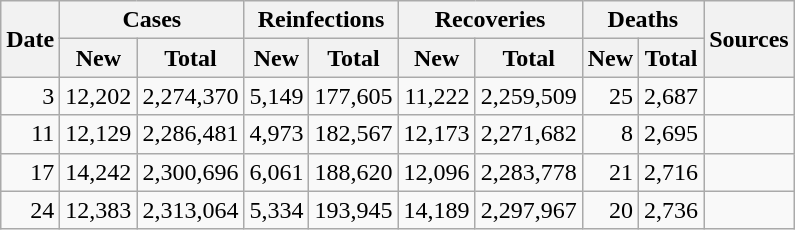<table class="wikitable sortable mw-collapsible mw-collapsed sticky-header-multi sort-under" style="text-align:right;">
<tr>
<th rowspan=2>Date</th>
<th colspan=2>Cases</th>
<th colspan=2>Reinfections</th>
<th colspan=2>Recoveries</th>
<th colspan=2>Deaths</th>
<th rowspan=2 class="unsortable">Sources</th>
</tr>
<tr>
<th>New</th>
<th>Total</th>
<th>New</th>
<th>Total</th>
<th>New</th>
<th>Total</th>
<th>New</th>
<th>Total</th>
</tr>
<tr>
<td>3</td>
<td>12,202</td>
<td>2,274,370</td>
<td>5,149</td>
<td>177,605</td>
<td>11,222</td>
<td>2,259,509</td>
<td>25</td>
<td>2,687</td>
<td></td>
</tr>
<tr>
<td>11</td>
<td>12,129</td>
<td>2,286,481</td>
<td>4,973</td>
<td>182,567</td>
<td>12,173</td>
<td>2,271,682</td>
<td>8</td>
<td>2,695</td>
<td></td>
</tr>
<tr>
<td>17</td>
<td>14,242</td>
<td>2,300,696</td>
<td>6,061</td>
<td>188,620</td>
<td>12,096</td>
<td>2,283,778</td>
<td>21</td>
<td>2,716</td>
<td></td>
</tr>
<tr>
<td>24</td>
<td>12,383</td>
<td>2,313,064</td>
<td>5,334</td>
<td>193,945</td>
<td>14,189</td>
<td>2,297,967</td>
<td>20</td>
<td>2,736</td>
<td></td>
</tr>
</table>
